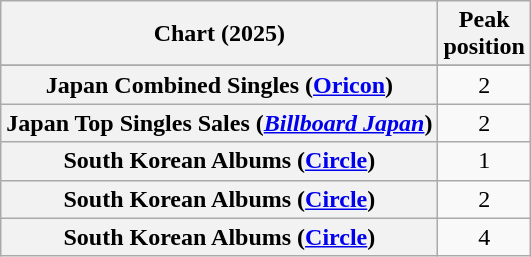<table class="wikitable sortable plainrowheaders" style="text-align:center">
<tr>
<th scope="col">Chart (2025)</th>
<th scope="col">Peak<br>position</th>
</tr>
<tr>
</tr>
<tr>
<th scope="row">Japan Combined Singles (<a href='#'>Oricon</a>)</th>
<td>2</td>
</tr>
<tr>
<th scope="row">Japan Top Singles Sales (<em><a href='#'>Billboard Japan</a></em>)</th>
<td>2</td>
</tr>
<tr>
<th scope="row">South Korean Albums (<a href='#'>Circle</a>)</th>
<td>1</td>
</tr>
<tr>
<th scope="row">South Korean Albums (<a href='#'>Circle</a>)<br></th>
<td>2</td>
</tr>
<tr>
<th scope="row">South Korean Albums (<a href='#'>Circle</a>)<br></th>
<td>4</td>
</tr>
</table>
